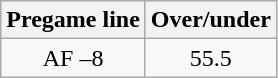<table class="wikitable">
<tr align="center">
<th style=>Pregame line</th>
<th style=>Over/under</th>
</tr>
<tr align="center">
<td>AF –8</td>
<td>55.5</td>
</tr>
</table>
